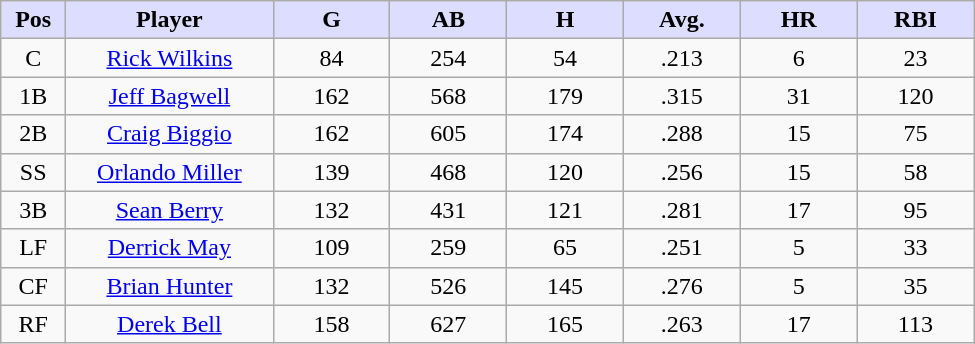<table class="wikitable sortable">
<tr>
<th style="background:#ddf; width:5%;">Pos</th>
<th style="background:#ddf; width:16%;">Player</th>
<th style="background:#ddf; width:9%;">G</th>
<th style="background:#ddf; width:9%;">AB</th>
<th style="background:#ddf; width:9%;">H</th>
<th style="background:#ddf; width:9%;">Avg.</th>
<th style="background:#ddf; width:9%;">HR</th>
<th style="background:#ddf; width:9%;">RBI</th>
</tr>
<tr align=center>
<td>C</td>
<td><a href='#'>Rick Wilkins</a></td>
<td>84</td>
<td>254</td>
<td>54</td>
<td>.213</td>
<td>6</td>
<td>23</td>
</tr>
<tr align=center>
<td>1B</td>
<td><a href='#'>Jeff Bagwell</a></td>
<td>162</td>
<td>568</td>
<td>179</td>
<td>.315</td>
<td>31</td>
<td>120</td>
</tr>
<tr align=center>
<td>2B</td>
<td><a href='#'>Craig Biggio</a></td>
<td>162</td>
<td>605</td>
<td>174</td>
<td>.288</td>
<td>15</td>
<td>75</td>
</tr>
<tr align=center>
<td>SS</td>
<td><a href='#'>Orlando Miller</a></td>
<td>139</td>
<td>468</td>
<td>120</td>
<td>.256</td>
<td>15</td>
<td>58</td>
</tr>
<tr align=center>
<td>3B</td>
<td><a href='#'>Sean Berry</a></td>
<td>132</td>
<td>431</td>
<td>121</td>
<td>.281</td>
<td>17</td>
<td>95</td>
</tr>
<tr align=center>
<td>LF</td>
<td><a href='#'>Derrick May</a></td>
<td>109</td>
<td>259</td>
<td>65</td>
<td>.251</td>
<td>5</td>
<td>33</td>
</tr>
<tr align=center>
<td>CF</td>
<td><a href='#'>Brian Hunter</a></td>
<td>132</td>
<td>526</td>
<td>145</td>
<td>.276</td>
<td>5</td>
<td>35</td>
</tr>
<tr align=center>
<td>RF</td>
<td><a href='#'>Derek Bell</a></td>
<td>158</td>
<td>627</td>
<td>165</td>
<td>.263</td>
<td>17</td>
<td>113</td>
</tr>
</table>
